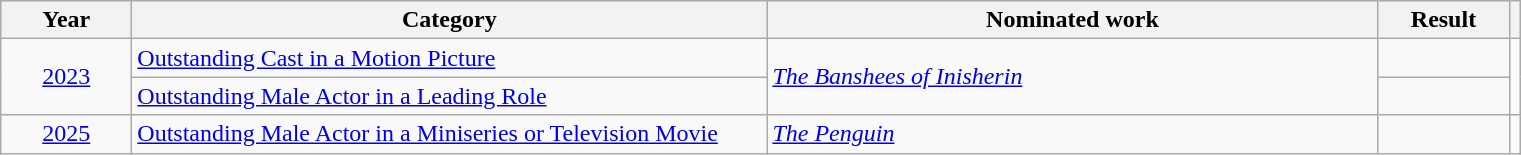<table class=wikitable>
<tr>
<th scope="col" style="width:5em;">Year</th>
<th scope="col" style="width:26em;">Category</th>
<th scope="col" style="width:25em;">Nominated work</th>
<th scope="col" style="width:5em;">Result</th>
<th></th>
</tr>
<tr>
<td rowspan="2" style="text-align:center;"><a href='#'>2023</a></td>
<td><a href='#'>Outstanding Cast in a Motion Picture</a></td>
<td rowspan="2"><em><a href='#'>The Banshees of Inisherin</a></em></td>
<td></td>
<td rowspan="2" style="text-align:center;"></td>
</tr>
<tr>
<td><a href='#'>Outstanding Male Actor in a Leading Role</a></td>
<td></td>
</tr>
<tr>
<td style="text-align:center;"><a href='#'>2025</a></td>
<td><a href='#'>Outstanding Male Actor in a Miniseries or Television Movie</a></td>
<td><em><a href='#'>The Penguin</a></em></td>
<td></td>
<td style="text-align:center;"></td>
</tr>
</table>
